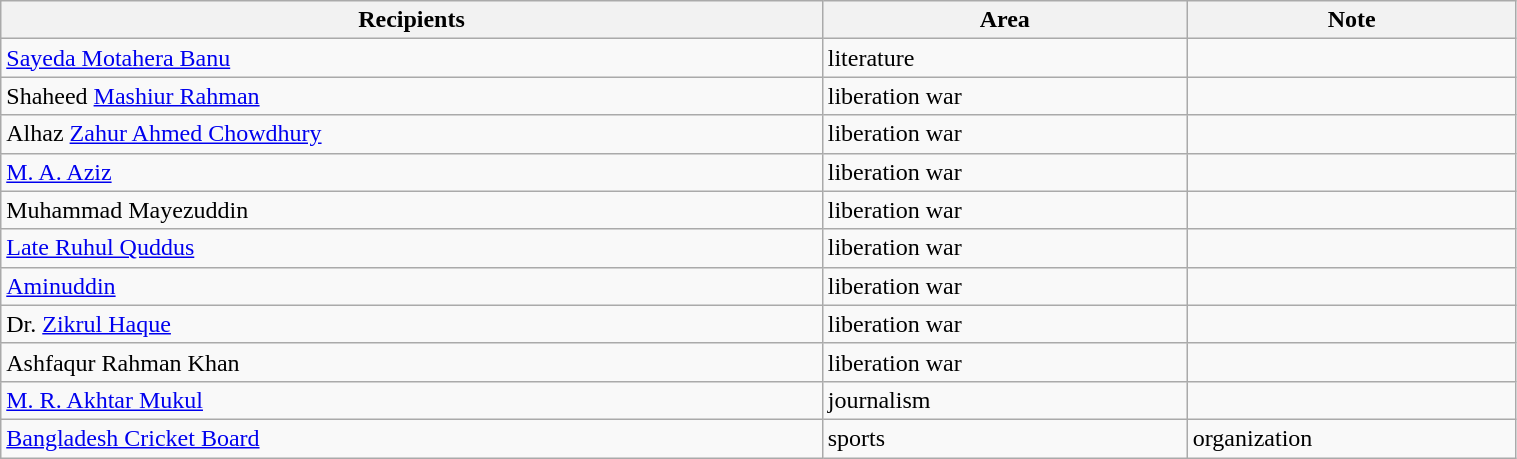<table class="wikitable" style="width:80%;">
<tr>
<th>Recipients</th>
<th>Area</th>
<th>Note</th>
</tr>
<tr>
<td><a href='#'>Sayeda Motahera Banu</a></td>
<td>literature</td>
<td></td>
</tr>
<tr>
<td>Shaheed <a href='#'>Mashiur Rahman</a></td>
<td>liberation war</td>
<td></td>
</tr>
<tr>
<td>Alhaz <a href='#'>Zahur Ahmed Chowdhury</a></td>
<td>liberation war</td>
<td></td>
</tr>
<tr>
<td><a href='#'>M. A. Aziz</a></td>
<td>liberation war</td>
<td></td>
</tr>
<tr>
<td>Muhammad Mayezuddin</td>
<td>liberation war</td>
<td></td>
</tr>
<tr>
<td><a href='#'>Late Ruhul Quddus</a></td>
<td>liberation war</td>
<td></td>
</tr>
<tr>
<td><a href='#'>Aminuddin</a></td>
<td>liberation war</td>
<td></td>
</tr>
<tr>
<td>Dr. <a href='#'>Zikrul Haque</a></td>
<td>liberation war</td>
<td></td>
</tr>
<tr>
<td>Ashfaqur Rahman Khan</td>
<td>liberation war</td>
<td></td>
</tr>
<tr>
<td><a href='#'>M. R. Akhtar Mukul</a></td>
<td>journalism</td>
<td></td>
</tr>
<tr>
<td><a href='#'>Bangladesh Cricket Board</a></td>
<td>sports</td>
<td>organization</td>
</tr>
</table>
